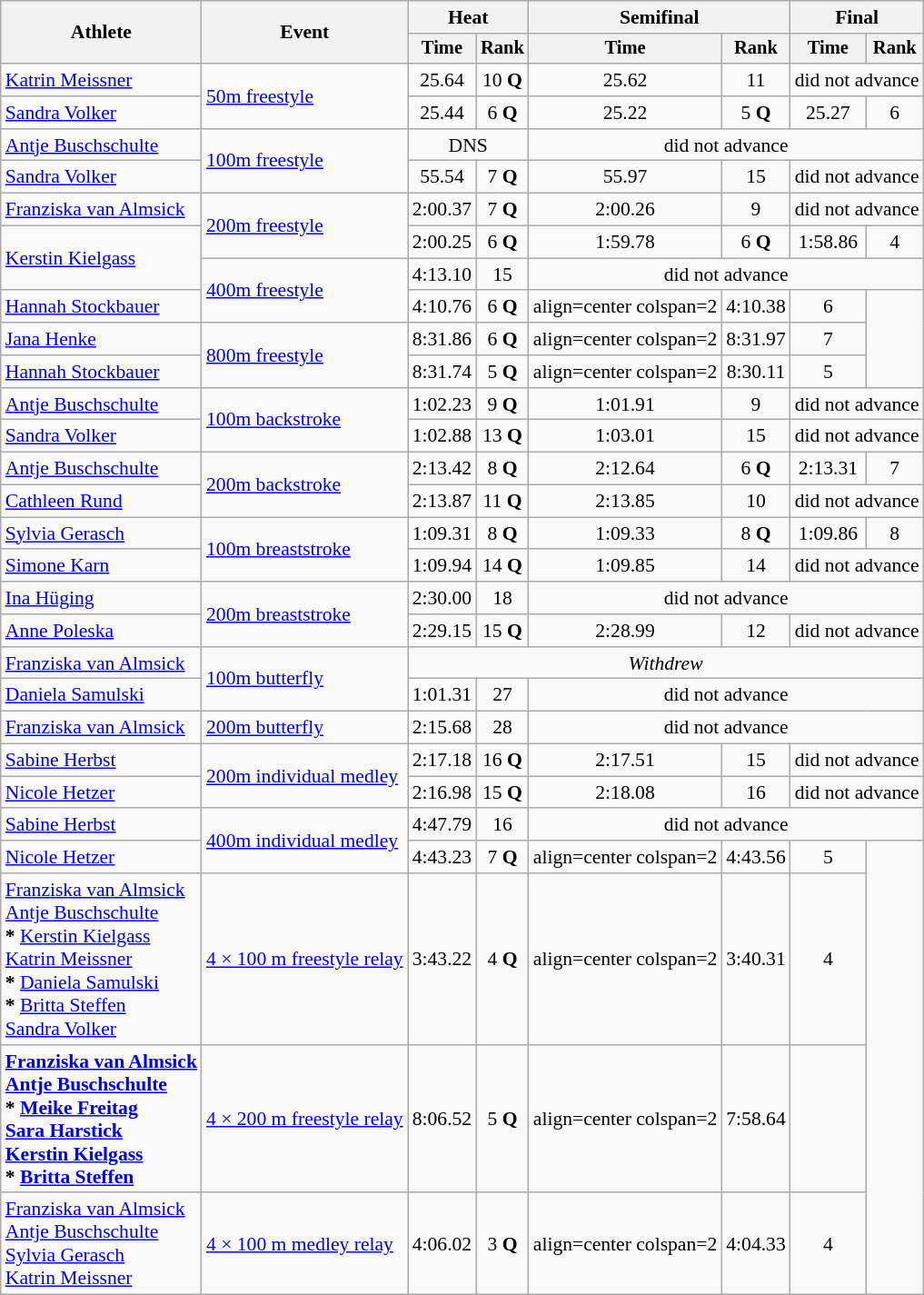<table class=wikitable style="font-size:90%">
<tr>
<th rowspan="2">Athlete</th>
<th rowspan="2">Event</th>
<th colspan="2">Heat</th>
<th colspan="2">Semifinal</th>
<th colspan="2">Final</th>
</tr>
<tr style="font-size:95%">
<th>Time</th>
<th>Rank</th>
<th>Time</th>
<th>Rank</th>
<th>Time</th>
<th>Rank</th>
</tr>
<tr>
<td align=left><a href='#'>Katrin Meissner</a></td>
<td align=left rowspan=2><a href='#'>50m freestyle</a></td>
<td align=center>25.64</td>
<td align=center>10 <strong>Q</strong></td>
<td align=center>25.62</td>
<td align=center>11</td>
<td align=center colspan=2>did not advance</td>
</tr>
<tr>
<td align=left><a href='#'>Sandra Volker</a></td>
<td align=center>25.44</td>
<td align=center>6 <strong>Q</strong></td>
<td align=center>25.22</td>
<td align=center>5 <strong>Q</strong></td>
<td align=center>25.27</td>
<td align=center>6</td>
</tr>
<tr>
<td align=left><a href='#'>Antje Buschschulte</a></td>
<td align=left rowspan=2><a href='#'>100m freestyle</a></td>
<td align=center colspan=2>DNS</td>
<td align=center colspan=4>did not advance</td>
</tr>
<tr>
<td align=left><a href='#'>Sandra Volker</a></td>
<td align=center>55.54</td>
<td align=center>7 <strong>Q</strong></td>
<td align=center>55.97</td>
<td align=center>15</td>
<td align=center colspan=2>did not advance</td>
</tr>
<tr>
<td align=left><a href='#'>Franziska van Almsick</a></td>
<td align=left rowspan=2><a href='#'>200m freestyle</a></td>
<td align=center>2:00.37</td>
<td align=center>7 <strong>Q</strong></td>
<td align=center>2:00.26</td>
<td align=center>9</td>
<td align=center colspan=2>did not advance</td>
</tr>
<tr>
<td align=left rowspan=2><a href='#'>Kerstin Kielgass</a></td>
<td align=center>2:00.25</td>
<td align=center>6 <strong>Q</strong></td>
<td align=center>1:59.78</td>
<td align=center>6 <strong>Q</strong></td>
<td align=center>1:58.86</td>
<td align=center>4</td>
</tr>
<tr>
<td align=left rowspan=2><a href='#'>400m freestyle</a></td>
<td align=center>4:13.10</td>
<td align=center>15</td>
<td align=center colspan=4>did not advance</td>
</tr>
<tr>
<td align=left><a href='#'>Hannah Stockbauer</a></td>
<td align=center>4:10.76</td>
<td align=center>6 <strong>Q</strong></td>
<td>align=center colspan=2 </td>
<td align=center>4:10.38</td>
<td align=center>6</td>
</tr>
<tr>
<td align=left><a href='#'>Jana Henke</a></td>
<td align=left rowspan=2><a href='#'>800m freestyle</a></td>
<td align=center>8:31.86</td>
<td align=center>6 <strong>Q</strong></td>
<td>align=center colspan=2 </td>
<td align=center>8:31.97</td>
<td align=center>7</td>
</tr>
<tr>
<td align=left><a href='#'>Hannah Stockbauer</a></td>
<td align=center>8:31.74</td>
<td align=center>5 <strong>Q</strong></td>
<td>align=center colspan=2 </td>
<td align=center>8:30.11</td>
<td align=center>5</td>
</tr>
<tr>
<td align=left><a href='#'>Antje Buschschulte</a></td>
<td align=left rowspan=2><a href='#'>100m backstroke</a></td>
<td align=center>1:02.23</td>
<td align=center>9 <strong>Q</strong></td>
<td align=center>1:01.91</td>
<td align=center>9</td>
<td align=center colspan=2>did not advance</td>
</tr>
<tr>
<td align=left><a href='#'>Sandra Volker</a></td>
<td align=center>1:02.88</td>
<td align=center>13 <strong>Q</strong></td>
<td align=center>1:03.01</td>
<td align=center>15</td>
<td align=center colspan=2>did not advance</td>
</tr>
<tr>
<td align=left><a href='#'>Antje Buschschulte</a></td>
<td align=left rowspan=2><a href='#'>200m backstroke</a></td>
<td align=center>2:13.42</td>
<td align=center>8 <strong>Q</strong></td>
<td align=center>2:12.64</td>
<td align=center>6 <strong>Q</strong></td>
<td align=center>2:13.31</td>
<td align=center>7</td>
</tr>
<tr>
<td align=left><a href='#'>Cathleen Rund</a></td>
<td align=center>2:13.87</td>
<td align=center>11 <strong>Q</strong></td>
<td align=center>2:13.85</td>
<td align=center>10</td>
<td align=center colspan=2>did not advance</td>
</tr>
<tr>
<td align=left><a href='#'>Sylvia Gerasch</a></td>
<td align=left rowspan=2><a href='#'>100m breaststroke</a></td>
<td align=center>1:09.31</td>
<td align=center>8 <strong>Q</strong></td>
<td align=center>1:09.33</td>
<td align=center>8 <strong>Q</strong></td>
<td align=center>1:09.86</td>
<td align=center>8</td>
</tr>
<tr>
<td align=left><a href='#'>Simone Karn</a></td>
<td align=center>1:09.94</td>
<td align=center>14 <strong>Q</strong></td>
<td align=center>1:09.85</td>
<td align=center>14</td>
<td align=center colspan=2>did not advance</td>
</tr>
<tr>
<td align=left><a href='#'>Ina Hüging</a></td>
<td align=left rowspan=2><a href='#'>200m breaststroke</a></td>
<td align=center>2:30.00</td>
<td align=center>18</td>
<td align=center colspan=4>did not advance</td>
</tr>
<tr>
<td align=left><a href='#'>Anne Poleska</a></td>
<td align=center>2:29.15</td>
<td align=center>15 <strong>Q</strong></td>
<td align=center>2:28.99</td>
<td align=center>12</td>
<td align=center colspan=2>did not advance</td>
</tr>
<tr>
<td align=left><a href='#'>Franziska van Almsick</a></td>
<td align=left rowspan=2><a href='#'>100m butterfly</a></td>
<td align=center colspan=6><em>Withdrew</em></td>
</tr>
<tr>
<td align=left><a href='#'>Daniela Samulski</a></td>
<td align=center>1:01.31</td>
<td align=center>27</td>
<td align=center colspan=4>did not advance</td>
</tr>
<tr>
<td align=left><a href='#'>Franziska van Almsick</a></td>
<td align=left><a href='#'>200m butterfly</a></td>
<td align=center>2:15.68</td>
<td align=center>28</td>
<td align=center colspan=4>did not advance</td>
</tr>
<tr>
<td align=left><a href='#'>Sabine Herbst</a></td>
<td align=left rowspan=2><a href='#'>200m individual medley</a></td>
<td align=center>2:17.18</td>
<td align=center>16 <strong>Q</strong></td>
<td align=center>2:17.51</td>
<td align=center>15</td>
<td align=center colspan=2>did not advance</td>
</tr>
<tr>
<td align=left><a href='#'>Nicole Hetzer</a></td>
<td align=center>2:16.98</td>
<td align=center>15 <strong>Q</strong></td>
<td align=center>2:18.08</td>
<td align=center>16</td>
<td align=center colspan=2>did not advance</td>
</tr>
<tr>
<td align=left><a href='#'>Sabine Herbst</a></td>
<td align=left rowspan=2><a href='#'>400m individual medley</a></td>
<td align=center>4:47.79</td>
<td align=center>16</td>
<td align=center colspan=4>did not advance</td>
</tr>
<tr>
<td align=left><a href='#'>Nicole Hetzer</a></td>
<td align=center>4:43.23</td>
<td align=center>7 <strong>Q</strong></td>
<td>align=center colspan=2 </td>
<td align=center>4:43.56</td>
<td align=center>5</td>
</tr>
<tr>
<td align=left><a href='#'>Franziska van Almsick</a><br> <a href='#'>Antje Buschschulte</a><br> <strong>*</strong> <a href='#'>Kerstin Kielgass</a><br> <a href='#'>Katrin Meissner</a><br> <strong>*</strong> <a href='#'>Daniela Samulski</a><br> <strong>*</strong> <a href='#'>Britta Steffen</a><br> <a href='#'>Sandra Volker</a></td>
<td align=left><a href='#'>4 × 100 m freestyle relay</a></td>
<td align=center>3:43.22</td>
<td align=center>4 <strong>Q</strong></td>
<td>align=center colspan=2 </td>
<td align=center>3:40.31</td>
<td align=center>4</td>
</tr>
<tr>
<td align=left><strong><a href='#'>Franziska van Almsick</a></strong><br> <strong><a href='#'>Antje Buschschulte</a></strong><br> <strong>*</strong> <strong><a href='#'>Meike Freitag</a></strong><br> <strong><a href='#'>Sara Harstick</a></strong><br> <strong><a href='#'>Kerstin Kielgass</a></strong><br> <strong>*</strong> <strong><a href='#'>Britta Steffen</a></strong></td>
<td align=left><a href='#'>4 × 200 m freestyle relay</a></td>
<td align=center>8:06.52</td>
<td align=center>5 <strong>Q</strong></td>
<td>align=center colspan=2 </td>
<td align=center>7:58.64</td>
<td align=center></td>
</tr>
<tr>
<td align=left><a href='#'>Franziska van Almsick</a><br> <a href='#'>Antje Buschschulte</a><br> <a href='#'>Sylvia Gerasch</a><br> <a href='#'>Katrin Meissner</a></td>
<td align=left><a href='#'>4 × 100 m medley relay</a></td>
<td align=center>4:06.02</td>
<td align=center>3 <strong>Q</strong></td>
<td>align=center colspan=2 </td>
<td align=center>4:04.33</td>
<td align=center>4</td>
</tr>
</table>
